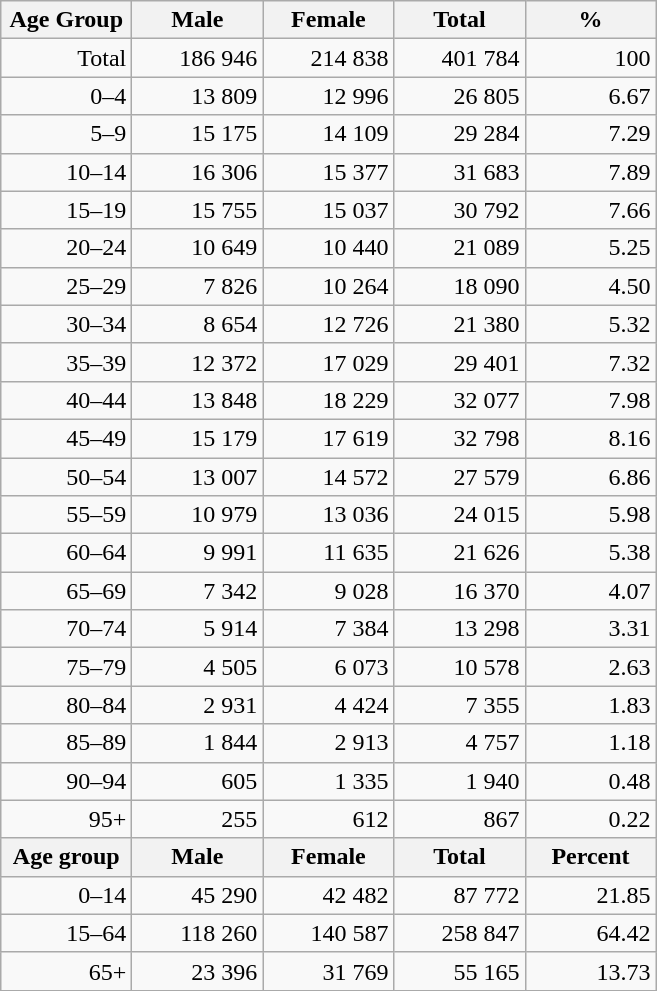<table class="wikitable">
<tr>
<th width="80pt">Age Group</th>
<th width="80pt">Male</th>
<th width="80pt">Female</th>
<th width="80pt">Total</th>
<th width="80pt">%</th>
</tr>
<tr>
<td align="right">Total</td>
<td align="right">186 946</td>
<td align="right">214 838</td>
<td align="right">401 784</td>
<td align="right">100</td>
</tr>
<tr>
<td align="right">0–4</td>
<td align="right">13 809</td>
<td align="right">12 996</td>
<td align="right">26 805</td>
<td align="right">6.67</td>
</tr>
<tr>
<td align="right">5–9</td>
<td align="right">15 175</td>
<td align="right">14 109</td>
<td align="right">29 284</td>
<td align="right">7.29</td>
</tr>
<tr>
<td align="right">10–14</td>
<td align="right">16 306</td>
<td align="right">15 377</td>
<td align="right">31 683</td>
<td align="right">7.89</td>
</tr>
<tr>
<td align="right">15–19</td>
<td align="right">15 755</td>
<td align="right">15 037</td>
<td align="right">30 792</td>
<td align="right">7.66</td>
</tr>
<tr>
<td align="right">20–24</td>
<td align="right">10 649</td>
<td align="right">10 440</td>
<td align="right">21 089</td>
<td align="right">5.25</td>
</tr>
<tr>
<td align="right">25–29</td>
<td align="right">7 826</td>
<td align="right">10 264</td>
<td align="right">18 090</td>
<td align="right">4.50</td>
</tr>
<tr>
<td align="right">30–34</td>
<td align="right">8 654</td>
<td align="right">12 726</td>
<td align="right">21 380</td>
<td align="right">5.32</td>
</tr>
<tr>
<td align="right">35–39</td>
<td align="right">12 372</td>
<td align="right">17 029</td>
<td align="right">29 401</td>
<td align="right">7.32</td>
</tr>
<tr>
<td align="right">40–44</td>
<td align="right">13 848</td>
<td align="right">18 229</td>
<td align="right">32 077</td>
<td align="right">7.98</td>
</tr>
<tr>
<td align="right">45–49</td>
<td align="right">15 179</td>
<td align="right">17 619</td>
<td align="right">32 798</td>
<td align="right">8.16</td>
</tr>
<tr>
<td align="right">50–54</td>
<td align="right">13 007</td>
<td align="right">14 572</td>
<td align="right">27 579</td>
<td align="right">6.86</td>
</tr>
<tr>
<td align="right">55–59</td>
<td align="right">10 979</td>
<td align="right">13 036</td>
<td align="right">24 015</td>
<td align="right">5.98</td>
</tr>
<tr>
<td align="right">60–64</td>
<td align="right">9 991</td>
<td align="right">11 635</td>
<td align="right">21 626</td>
<td align="right">5.38</td>
</tr>
<tr>
<td align="right">65–69</td>
<td align="right">7 342</td>
<td align="right">9 028</td>
<td align="right">16 370</td>
<td align="right">4.07</td>
</tr>
<tr>
<td align="right">70–74</td>
<td align="right">5 914</td>
<td align="right">7 384</td>
<td align="right">13 298</td>
<td align="right">3.31</td>
</tr>
<tr>
<td align="right">75–79</td>
<td align="right">4 505</td>
<td align="right">6 073</td>
<td align="right">10 578</td>
<td align="right">2.63</td>
</tr>
<tr>
<td align="right">80–84</td>
<td align="right">2 931</td>
<td align="right">4 424</td>
<td align="right">7 355</td>
<td align="right">1.83</td>
</tr>
<tr>
<td align="right">85–89</td>
<td align="right">1 844</td>
<td align="right">2 913</td>
<td align="right">4 757</td>
<td align="right">1.18</td>
</tr>
<tr>
<td align="right">90–94</td>
<td align="right">605</td>
<td align="right">1 335</td>
<td align="right">1 940</td>
<td align="right">0.48</td>
</tr>
<tr>
<td align="right">95+</td>
<td align="right">255</td>
<td align="right">612</td>
<td align="right">867</td>
<td align="right">0.22</td>
</tr>
<tr>
<th width="50">Age group</th>
<th width="80pt">Male</th>
<th width="80">Female</th>
<th width="80">Total</th>
<th width="50">Percent</th>
</tr>
<tr>
<td align="right">0–14</td>
<td align="right">45 290</td>
<td align="right">42 482</td>
<td align="right">87 772</td>
<td align="right">21.85</td>
</tr>
<tr>
<td align="right">15–64</td>
<td align="right">118 260</td>
<td align="right">140 587</td>
<td align="right">258 847</td>
<td align="right">64.42</td>
</tr>
<tr>
<td align="right">65+</td>
<td align="right">23 396</td>
<td align="right">31 769</td>
<td align="right">55 165</td>
<td align="right">13.73</td>
</tr>
<tr>
</tr>
</table>
